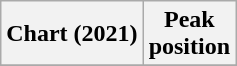<table class="wikitable plainrowheaders" style="text-align:center">
<tr>
<th scope="col">Chart (2021)</th>
<th scope="col">Peak<br>position</th>
</tr>
<tr>
</tr>
</table>
